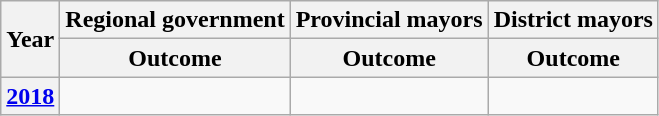<table class="wikitable">
<tr>
<th rowspan="2">Year</th>
<th>Regional government</th>
<th>Provincial mayors</th>
<th>District mayors</th>
</tr>
<tr>
<th>Outcome</th>
<th>Outcome</th>
<th>Outcome</th>
</tr>
<tr>
<th><a href='#'>2018</a></th>
<td></td>
<td></td>
<td></td>
</tr>
</table>
